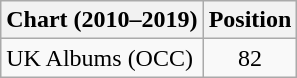<table class="wikitable">
<tr>
<th scope="col">Chart (2010–2019)</th>
<th scope="col">Position</th>
</tr>
<tr>
<td>UK Albums (OCC)</td>
<td style="text-align:center;">82</td>
</tr>
</table>
